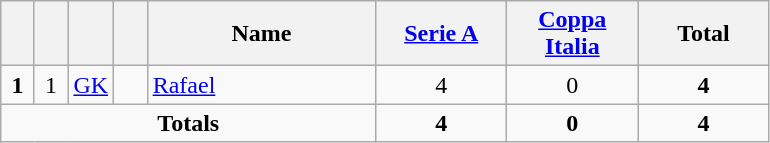<table class="wikitable" style="text-align:center">
<tr>
<th width=15></th>
<th width=15></th>
<th width=15></th>
<th width=15></th>
<th width=145>Name</th>
<th width=80><a href='#'>Serie A</a></th>
<th width=80><a href='#'>Coppa Italia</a></th>
<th width=80>Total</th>
</tr>
<tr>
<td><strong>1</strong></td>
<td>1</td>
<td><a href='#'>GK</a></td>
<td></td>
<td align=left><a href='#'>Rafael</a></td>
<td>4</td>
<td>0</td>
<td><strong>4</strong></td>
</tr>
<tr>
<td colspan=5><strong>Totals</strong></td>
<td><strong>4</strong></td>
<td><strong>0</strong></td>
<td><strong>4</strong></td>
</tr>
</table>
